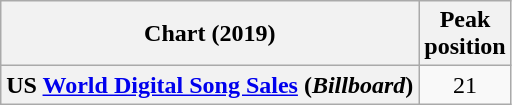<table class="wikitable plainrowheaders" style="text-align:center">
<tr>
<th scope="col">Chart (2019)</th>
<th scope="col">Peak<br>position</th>
</tr>
<tr>
<th scope="row">US <a href='#'>World Digital Song Sales</a>  (<em>Billboard</em>)</th>
<td>21</td>
</tr>
</table>
